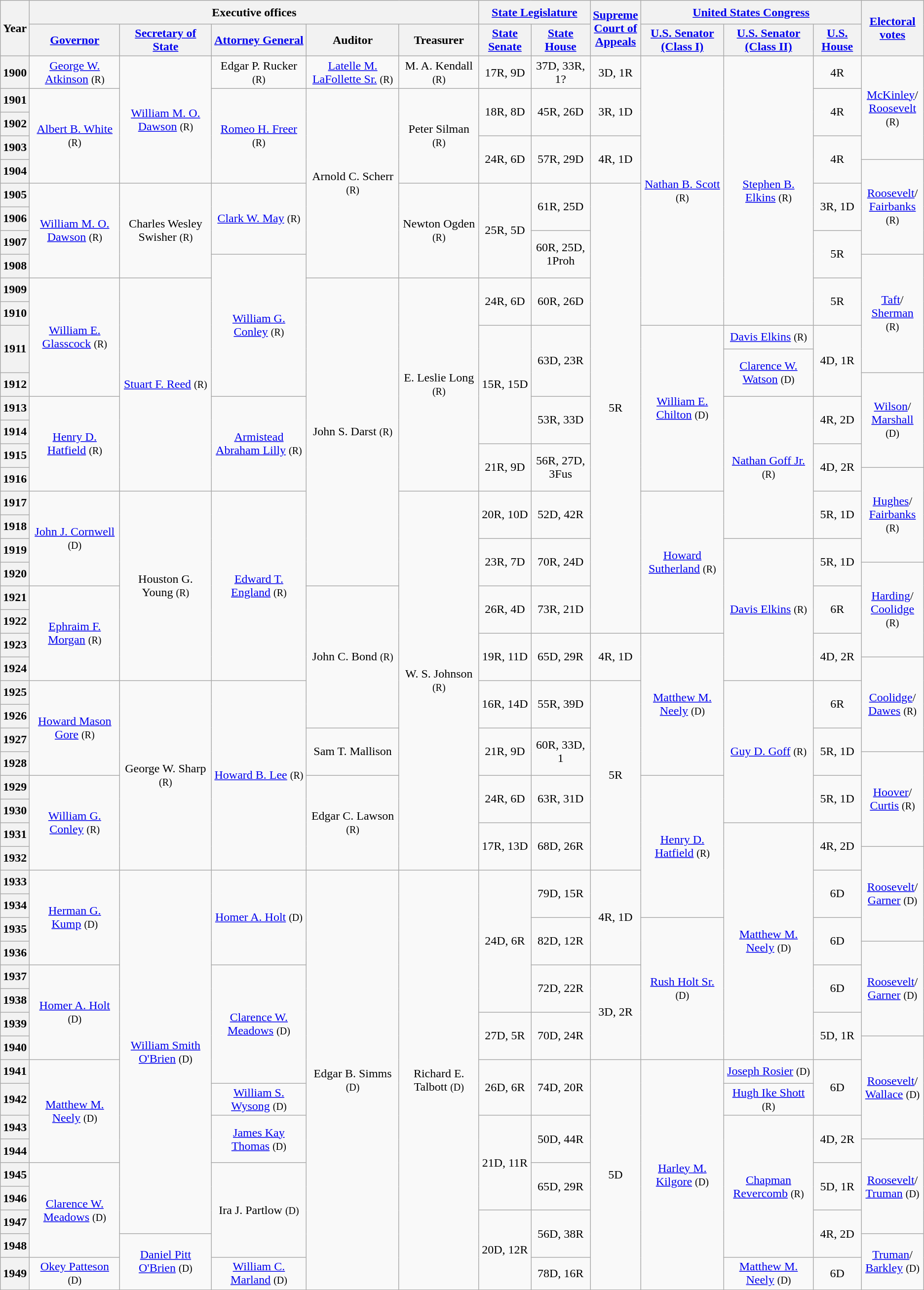<table class="wikitable sortable sticky-header-multi" style="text-align:center">
<tr style="height:2em">
<th rowspan=2 class=unsortable>Year</th>
<th colspan=5>Executive offices</th>
<th colspan=2><a href='#'>State Legislature</a></th>
<th rowspan=2 class=unsortable><a href='#'>Supreme<br>Court of<br>Appeals</a></th>
<th colspan=3><a href='#'>United States Congress</a></th>
<th rowspan=2 class=unsortable><a href='#'>Electoral<br>votes</a></th>
</tr>
<tr style="height:2em">
<th class=unsortable><a href='#'>Governor</a></th>
<th class=unsortable><a href='#'>Secretary of State</a></th>
<th class=unsortable><a href='#'>Attorney General</a></th>
<th class=unsortable>Auditor</th>
<th class=unsortable>Treasurer</th>
<th class=unsortable><a href='#'>State Senate</a></th>
<th class=unsortable><a href='#'>State House</a></th>
<th class=unsortable><a href='#'>U.S. Senator (Class I)</a></th>
<th class=unsortable><a href='#'>U.S. Senator (Class II)</a></th>
<th class=unsortable><a href='#'>U.S. House</a></th>
</tr>
<tr style="height:2em">
<th>1900</th>
<td><a href='#'>George W. Atkinson</a> <small>(R)</small></td>
<td rowspan=5 ><a href='#'>William M. O. Dawson</a> <small>(R)</small></td>
<td>Edgar P. Rucker <small>(R)</small></td>
<td><a href='#'>Latelle M. LaFollette Sr.</a> <small>(R)</small></td>
<td>M. A. Kendall <small>(R)</small></td>
<td>17R, 9D</td>
<td>37D, 33R, 1?</td>
<td>3D, 1R</td>
<td rowspan=11 ><a href='#'>Nathan B. Scott</a> <small>(R)</small></td>
<td rowspan=11 ><a href='#'>Stephen B. Elkins</a> <small>(R)</small></td>
<td>4R</td>
<td rowspan=4 ><a href='#'>McKinley</a>/<br><a href='#'>Roosevelt</a> <small>(R)</small> </td>
</tr>
<tr style="height:2em">
<th>1901</th>
<td rowspan=4 ><a href='#'>Albert B. White</a> <small>(R)</small></td>
<td rowspan=4 ><a href='#'>Romeo H. Freer</a> <small>(R)</small></td>
<td rowspan=8 >Arnold C. Scherr <small>(R)</small></td>
<td rowspan=4 >Peter Silman <small>(R)</small></td>
<td rowspan=2 >18R, 8D</td>
<td rowspan=2 >45R, 26D</td>
<td rowspan=2 >3R, 1D</td>
<td rowspan=2 >4R</td>
</tr>
<tr style="height:2em">
<th>1902</th>
</tr>
<tr style="height:2em">
<th>1903</th>
<td rowspan=2 >24R, 6D</td>
<td rowspan=2 >57R, 29D</td>
<td rowspan=2 >4R, 1D</td>
<td rowspan=2 >4R</td>
</tr>
<tr style="height:2em">
<th>1904</th>
<td rowspan=4 ><a href='#'>Roosevelt</a>/<br><a href='#'>Fairbanks</a> <small>(R)</small> </td>
</tr>
<tr style="height:2em">
<th>1905</th>
<td rowspan=4 ><a href='#'>William M. O. Dawson</a> <small>(R)</small></td>
<td rowspan=4 >Charles Wesley Swisher <small>(R)</small></td>
<td rowspan=3 ><a href='#'>Clark W. May</a> <small>(R)</small></td>
<td rowspan=4 >Newton Ogden <small>(R)</small></td>
<td rowspan=4 >25R, 5D</td>
<td rowspan=2 >61R, 25D</td>
<td rowspan=19 >5R</td>
<td rowspan=2 >3R, 1D</td>
</tr>
<tr style="height:2em">
<th>1906</th>
</tr>
<tr style="height:2em">
<th>1907</th>
<td rowspan=2 >60R, 25D, 1Proh</td>
<td rowspan=2 >5R</td>
</tr>
<tr style="height:2em">
<th>1908</th>
<td rowspan=6 ><a href='#'>William G. Conley</a> <small>(R)</small></td>
<td rowspan=5 ><a href='#'>Taft</a>/<br><a href='#'>Sherman</a> <small>(R)</small> </td>
</tr>
<tr style="height:2em">
<th>1909</th>
<td rowspan=5 ><a href='#'>William E. Glasscock</a> <small>(R)</small></td>
<td rowspan=9 ><a href='#'>Stuart F. Reed</a> <small>(R)</small></td>
<td rowspan=13 >John S. Darst <small>(R)</small></td>
<td rowspan=9 >E. Leslie Long <small>(R)</small></td>
<td rowspan=2 >24R, 6D</td>
<td rowspan=2 >60R, 26D</td>
<td rowspan=2 >5R</td>
</tr>
<tr style="height:2em">
<th>1910</th>
</tr>
<tr style="height:2em">
<th rowspan=2>1911</th>
<td rowspan=5 >15R, 15D</td>
<td rowspan=3 >63D, 23R</td>
<td rowspan=7 ><a href='#'>William E. Chilton</a> <small>(D)</small></td>
<td><a href='#'>Davis Elkins</a> <small>(R)</small></td>
<td rowspan=3 >4D, 1R</td>
</tr>
<tr style="height:2em">
<td rowspan=2 ><a href='#'>Clarence W. Watson</a> <small>(D)</small></td>
</tr>
<tr style="height:2em">
<th>1912</th>
<td rowspan=4 ><a href='#'>Wilson</a>/<br><a href='#'>Marshall</a> <small>(D)</small> </td>
</tr>
<tr style="height:2em">
<th>1913</th>
<td rowspan=4 ><a href='#'>Henry D. Hatfield</a> <small>(R)</small></td>
<td rowspan=4 ><a href='#'>Armistead Abraham Lilly</a> <small>(R)</small></td>
<td rowspan=2 >53R, 33D</td>
<td rowspan=6 ><a href='#'>Nathan Goff Jr.</a> <small>(R)</small></td>
<td rowspan=2 >4R, 2D</td>
</tr>
<tr style="height:2em">
<th>1914</th>
</tr>
<tr style="height:2em">
<th>1915</th>
<td rowspan=2 >21R, 9D</td>
<td rowspan=2 >56R, 27D, 3Fus</td>
<td rowspan=2 >4D, 2R</td>
</tr>
<tr style="height:2em">
<th>1916</th>
<td rowspan=4 ><a href='#'>Hughes</a>/<br><a href='#'>Fairbanks</a> <small>(R)</small> </td>
</tr>
<tr style="height:2em">
<th>1917</th>
<td rowspan=4 ><a href='#'>John J. Cornwell</a> <small>(D)</small></td>
<td rowspan=8 >Houston G. Young <small>(R)</small></td>
<td rowspan=8 ><a href='#'>Edward T. England</a> <small>(R)</small></td>
<td rowspan=16 >W. S. Johnson <small>(R)</small></td>
<td rowspan=2 >20R, 10D</td>
<td rowspan=2 >52D, 42R</td>
<td rowspan=6 ><a href='#'>Howard Sutherland</a> <small>(R)</small></td>
<td rowspan=2 >5R, 1D</td>
</tr>
<tr style="height:2em">
<th>1918</th>
</tr>
<tr style="height:2em">
<th>1919</th>
<td rowspan=2 >23R, 7D</td>
<td rowspan=2 >70R, 24D</td>
<td rowspan=6 ><a href='#'>Davis Elkins</a> <small>(R)</small></td>
<td rowspan=2 >5R, 1D</td>
</tr>
<tr style="height:2em">
<th>1920</th>
<td rowspan=4 ><a href='#'>Harding</a>/<br><a href='#'>Coolidge</a> <small>(R)</small> </td>
</tr>
<tr style="height:2em">
<th>1921</th>
<td rowspan=4 ><a href='#'>Ephraim F. Morgan</a> <small>(R)</small></td>
<td rowspan=6 >John C. Bond <small>(R)</small></td>
<td rowspan=2 >26R, 4D</td>
<td rowspan=2 >73R, 21D</td>
<td rowspan=2 >6R</td>
</tr>
<tr style="height:2em">
<th>1922</th>
</tr>
<tr style="height:2em">
<th>1923</th>
<td rowspan=2 >19R, 11D</td>
<td rowspan=2 >65D, 29R</td>
<td rowspan=2 >4R, 1D</td>
<td rowspan=6 ><a href='#'>Matthew M. Neely</a> <small>(D)</small></td>
<td rowspan=2 >4D, 2R</td>
</tr>
<tr style="height:2em">
<th>1924</th>
<td rowspan=4 ><a href='#'>Coolidge</a>/<br><a href='#'>Dawes</a> <small>(R)</small> </td>
</tr>
<tr style="height:2em">
<th>1925</th>
<td rowspan=4 ><a href='#'>Howard Mason Gore</a> <small>(R)</small></td>
<td rowspan=8 >George W. Sharp <small>(R)</small></td>
<td rowspan=8 ><a href='#'>Howard B. Lee</a> <small>(R)</small></td>
<td rowspan=2 >16R, 14D</td>
<td rowspan=2 >55R, 39D</td>
<td rowspan=8 >5R</td>
<td rowspan=6 ><a href='#'>Guy D. Goff</a> <small>(R)</small></td>
<td rowspan=2 >6R</td>
</tr>
<tr style="height:2em">
<th>1926</th>
</tr>
<tr style="height:2em">
<th>1927</th>
<td rowspan=2 >Sam T. Mallison</td>
<td rowspan=2 >21R, 9D</td>
<td rowspan=2 >60R, 33D, 1</td>
<td rowspan=2 >5R, 1D</td>
</tr>
<tr style="height:2em">
<th>1928</th>
<td rowspan=4 ><a href='#'>Hoover</a>/<br><a href='#'>Curtis</a> <small>(R)</small> </td>
</tr>
<tr style="height:2em">
<th>1929</th>
<td rowspan=4 ><a href='#'>William G. Conley</a> <small>(R)</small></td>
<td rowspan=4 >Edgar C. Lawson <small>(R)</small></td>
<td rowspan=2 >24R, 6D</td>
<td rowspan=2 >63R, 31D</td>
<td rowspan=6 ><a href='#'>Henry D. Hatfield</a> <small>(R)</small></td>
<td rowspan=2 >5R, 1D</td>
</tr>
<tr style="height:2em">
<th>1930</th>
</tr>
<tr style="height:2em">
<th>1931</th>
<td rowspan=2 >17R, 13D</td>
<td rowspan=2 >68D, 26R</td>
<td rowspan=10 ><a href='#'>Matthew M. Neely</a> <small>(D)</small></td>
<td rowspan=2 >4R, 2D</td>
</tr>
<tr style="height:2em">
<th>1932</th>
<td rowspan=4 ><a href='#'>Roosevelt</a>/<br><a href='#'>Garner</a> <small>(D)</small> </td>
</tr>
<tr style="height:2em">
<th>1933</th>
<td rowspan=4 ><a href='#'>Herman G. Kump</a> <small>(D)</small></td>
<td rowspan=15 ><a href='#'>William Smith O'Brien</a> <small>(D)</small></td>
<td rowspan=4 ><a href='#'>Homer A. Holt</a> <small>(D)</small></td>
<td rowspan=17 >Edgar B. Simms <small>(D)</small></td>
<td rowspan=17 >Richard E. Talbott <small>(D)</small></td>
<td rowspan=6 >24D, 6R</td>
<td rowspan=2 >79D, 15R</td>
<td rowspan=4 >4R, 1D</td>
<td rowspan=2 >6D</td>
</tr>
<tr style="height:2em">
<th>1934</th>
</tr>
<tr style="height:2em">
<th>1935</th>
<td rowspan=2 >82D, 12R</td>
<td rowspan=6 ><a href='#'>Rush Holt Sr.</a> <small>(D)</small></td>
<td rowspan=2 >6D</td>
</tr>
<tr style="height:2em">
<th>1936</th>
<td rowspan=4 ><a href='#'>Roosevelt</a>/<br><a href='#'>Garner</a> <small>(D)</small> </td>
</tr>
<tr style="height:2em">
<th>1937</th>
<td rowspan=4 ><a href='#'>Homer A. Holt</a> <small>(D)</small></td>
<td rowspan=5 ><a href='#'>Clarence W. Meadows</a> <small>(D)</small></td>
<td rowspan=2 >72D, 22R</td>
<td rowspan=4 >3D, 2R</td>
<td rowspan=2 >6D</td>
</tr>
<tr style="height:2em">
<th>1938</th>
</tr>
<tr style="height:2em">
<th>1939</th>
<td rowspan=2 >27D, 5R</td>
<td rowspan=2 >70D, 24R</td>
<td rowspan=2 >5D, 1R</td>
</tr>
<tr style="height:2em">
<th>1940</th>
<td rowspan=4 ><a href='#'>Roosevelt</a>/<br><a href='#'>Wallace</a> <small>(D)</small> </td>
</tr>
<tr style="height:2em">
<th>1941</th>
<td rowspan=4 ><a href='#'>Matthew M. Neely</a> <small>(D)</small></td>
<td rowspan=2 >26D, 6R</td>
<td rowspan=2 >74D, 20R</td>
<td rowspan=9 >5D</td>
<td rowspan=9 ><a href='#'>Harley M. Kilgore</a> <small>(D)</small></td>
<td><a href='#'>Joseph Rosier</a> <small>(D)</small></td>
<td rowspan=2 >6D</td>
</tr>
<tr style="height:2em">
<th>1942</th>
<td><a href='#'>William S. Wysong</a> <small>(D)</small></td>
<td><a href='#'>Hugh Ike Shott</a> <small>(R)</small></td>
</tr>
<tr style="height:2em">
<th>1943</th>
<td rowspan=2 ><a href='#'>James Kay Thomas</a> <small>(D)</small></td>
<td rowspan=4 >21D, 11R</td>
<td rowspan=2 >50D, 44R</td>
<td rowspan=6 ><a href='#'>Chapman Revercomb</a> <small>(R)</small></td>
<td rowspan=2 >4D, 2R</td>
</tr>
<tr style="height:2em">
<th>1944</th>
<td rowspan=4 ><a href='#'>Roosevelt</a>/<br><a href='#'>Truman</a> <small>(D)</small> </td>
</tr>
<tr style="height:2em">
<th>1945</th>
<td rowspan=4 ><a href='#'>Clarence W. Meadows</a> <small>(D)</small></td>
<td rowspan=4 >Ira J. Partlow <small>(D)</small></td>
<td rowspan=2 >65D, 29R</td>
<td rowspan=2 >5D, 1R</td>
</tr>
<tr style="height:2em">
<th>1946</th>
</tr>
<tr style="height:2em">
<th>1947</th>
<td rowspan=3 >20D, 12R</td>
<td rowspan=2 >56D, 38R</td>
<td rowspan=2 >4R, 2D</td>
</tr>
<tr style="height:2em">
<th>1948</th>
<td rowspan=2 ><a href='#'>Daniel Pitt O'Brien</a> <small>(D)</small></td>
<td rowspan=2 ><a href='#'>Truman</a>/<br><a href='#'>Barkley</a> <small>(D)</small> </td>
</tr>
<tr style="height:2em">
<th>1949</th>
<td><a href='#'>Okey Patteson</a> <small>(D)</small></td>
<td><a href='#'>William C. Marland</a> <small>(D)</small></td>
<td>78D, 16R</td>
<td><a href='#'>Matthew M. Neely</a> <small>(D)</small></td>
<td>6D</td>
</tr>
</table>
